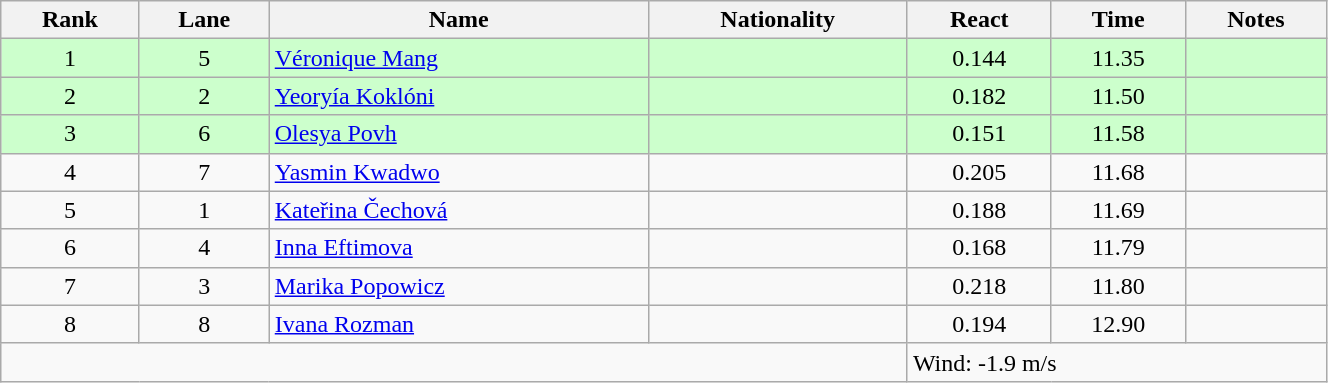<table class="wikitable sortable" style="text-align:center;width: 70%">
<tr>
<th>Rank</th>
<th>Lane</th>
<th>Name</th>
<th>Nationality</th>
<th>React</th>
<th>Time</th>
<th>Notes</th>
</tr>
<tr bgcolor=ccffcc>
<td>1</td>
<td>5</td>
<td align="left"><a href='#'>Véronique Mang</a></td>
<td align=left></td>
<td>0.144</td>
<td>11.35</td>
<td></td>
</tr>
<tr bgcolor=ccffcc>
<td>2</td>
<td>2</td>
<td align="left"><a href='#'>Yeoryía Koklóni</a></td>
<td align=left></td>
<td>0.182</td>
<td>11.50</td>
<td></td>
</tr>
<tr bgcolor=ccffcc>
<td>3</td>
<td>6</td>
<td align="left"><a href='#'>Olesya Povh</a></td>
<td align=left></td>
<td>0.151</td>
<td>11.58</td>
<td></td>
</tr>
<tr>
<td>4</td>
<td>7</td>
<td align="left"><a href='#'>Yasmin Kwadwo</a></td>
<td align=left></td>
<td>0.205</td>
<td>11.68</td>
<td></td>
</tr>
<tr>
<td>5</td>
<td>1</td>
<td align="left"><a href='#'>Kateřina Čechová</a></td>
<td align=left></td>
<td>0.188</td>
<td>11.69</td>
<td></td>
</tr>
<tr>
<td>6</td>
<td>4</td>
<td align="left"><a href='#'>Inna Eftimova</a></td>
<td align=left></td>
<td>0.168</td>
<td>11.79</td>
<td></td>
</tr>
<tr>
<td>7</td>
<td>3</td>
<td align="left"><a href='#'>Marika Popowicz</a></td>
<td align=left></td>
<td>0.218</td>
<td>11.80</td>
<td></td>
</tr>
<tr>
<td>8</td>
<td>8</td>
<td align="left"><a href='#'>Ivana Rozman</a></td>
<td align=left></td>
<td>0.194</td>
<td>12.90</td>
<td></td>
</tr>
<tr>
<td colspan=4></td>
<td colspan=3 align=left>Wind: -1.9 m/s</td>
</tr>
</table>
